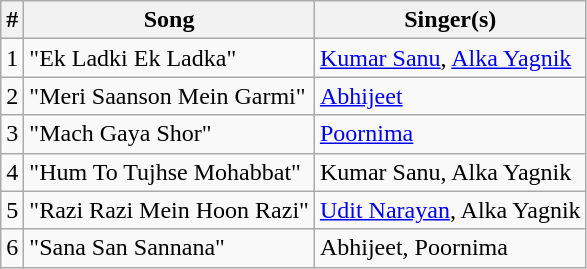<table class="wikitable">
<tr>
<th>#</th>
<th>Song</th>
<th>Singer(s)</th>
</tr>
<tr>
<td>1</td>
<td>"Ek Ladki Ek Ladka"</td>
<td><a href='#'>Kumar Sanu</a>, <a href='#'>Alka Yagnik</a></td>
</tr>
<tr>
<td>2</td>
<td>"Meri Saanson Mein Garmi"</td>
<td><a href='#'>Abhijeet</a></td>
</tr>
<tr>
<td>3</td>
<td>"Mach Gaya Shor"</td>
<td><a href='#'>Poornima</a></td>
</tr>
<tr>
<td>4</td>
<td>"Hum To Tujhse Mohabbat"</td>
<td>Kumar Sanu, Alka Yagnik</td>
</tr>
<tr>
<td>5</td>
<td>"Razi Razi Mein Hoon Razi"</td>
<td><a href='#'>Udit Narayan</a>, Alka Yagnik</td>
</tr>
<tr>
<td>6</td>
<td>"Sana San Sannana"</td>
<td>Abhijeet, Poornima</td>
</tr>
</table>
